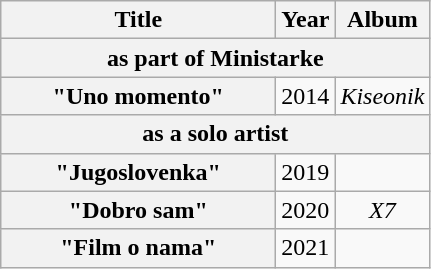<table class="wikitable plainrowheaders" style="text-align:center;">
<tr>
<th scope="col" style="width:11em;">Title</th>
<th scope="col">Year</th>
<th scope="col">Album</th>
</tr>
<tr>
<th colspan="3" scope="col">as part of Ministarke</th>
</tr>
<tr>
<th scope="row">"Uno momento"<br></th>
<td>2014</td>
<td><em>Kiseonik</em></td>
</tr>
<tr>
<th colspan="3" scope="col">as a solo artist</th>
</tr>
<tr>
<th scope="row">"Jugoslovenka"<br></th>
<td>2019</td>
<td></td>
</tr>
<tr>
<th scope="row">"Dobro sam"<br></th>
<td>2020</td>
<td><em>X7</em></td>
</tr>
<tr>
<th scope="row">"Film o nama"<br></th>
<td>2021</td>
<td></td>
</tr>
</table>
